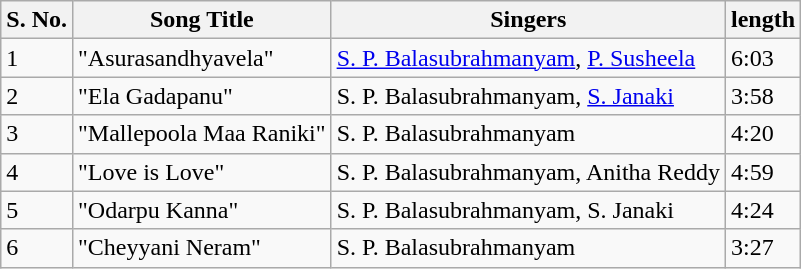<table class="wikitable">
<tr>
<th>S. No.</th>
<th>Song Title</th>
<th>Singers</th>
<th>length</th>
</tr>
<tr>
<td>1</td>
<td>"Asurasandhyavela"</td>
<td><a href='#'>S. P. Balasubrahmanyam</a>, <a href='#'>P. Susheela</a></td>
<td>6:03</td>
</tr>
<tr>
<td>2</td>
<td>"Ela Gadapanu"</td>
<td>S. P. Balasubrahmanyam, <a href='#'>S. Janaki</a></td>
<td>3:58</td>
</tr>
<tr>
<td>3</td>
<td>"Mallepoola Maa Raniki"</td>
<td>S. P. Balasubrahmanyam</td>
<td>4:20</td>
</tr>
<tr>
<td>4</td>
<td>"Love is Love"</td>
<td>S. P. Balasubrahmanyam, Anitha Reddy</td>
<td>4:59</td>
</tr>
<tr>
<td>5</td>
<td>"Odarpu Kanna"</td>
<td>S. P. Balasubrahmanyam, S. Janaki</td>
<td>4:24</td>
</tr>
<tr>
<td>6</td>
<td>"Cheyyani Neram"</td>
<td>S. P. Balasubrahmanyam</td>
<td>3:27</td>
</tr>
</table>
